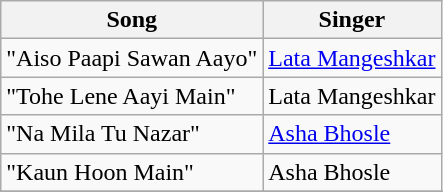<table class="wikitable">
<tr>
<th>Song</th>
<th>Singer</th>
</tr>
<tr>
<td>"Aiso Paapi Sawan Aayo"</td>
<td><a href='#'>Lata Mangeshkar</a></td>
</tr>
<tr>
<td>"Tohe Lene Aayi Main"</td>
<td>Lata Mangeshkar</td>
</tr>
<tr>
<td>"Na Mila Tu Nazar"</td>
<td><a href='#'>Asha Bhosle</a></td>
</tr>
<tr>
<td>"Kaun Hoon Main"</td>
<td>Asha Bhosle</td>
</tr>
<tr>
</tr>
</table>
